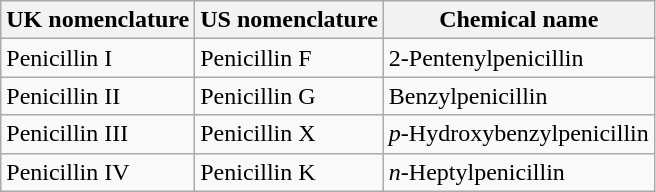<table class="wikitable"  style="width:auto; text-align:left;">
<tr>
<th>UK nomenclature</th>
<th>US nomenclature</th>
<th>Chemical name</th>
</tr>
<tr>
<td>Penicillin I</td>
<td>Penicillin F</td>
<td>2-Pentenylpenicillin</td>
</tr>
<tr>
<td>Penicillin II</td>
<td>Penicillin G</td>
<td>Benzylpenicillin</td>
</tr>
<tr>
<td>Penicillin III</td>
<td>Penicillin X</td>
<td><em>p</em>-Hydroxybenzylpenicillin</td>
</tr>
<tr>
<td>Penicillin IV</td>
<td>Penicillin K</td>
<td><em>n</em>-Heptylpenicillin</td>
</tr>
</table>
